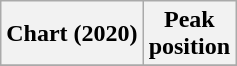<table class="wikitable plainrowheaders" style="text-align:center">
<tr>
<th scope="col">Chart (2020)</th>
<th scope="col">Peak<br>position</th>
</tr>
<tr>
</tr>
</table>
